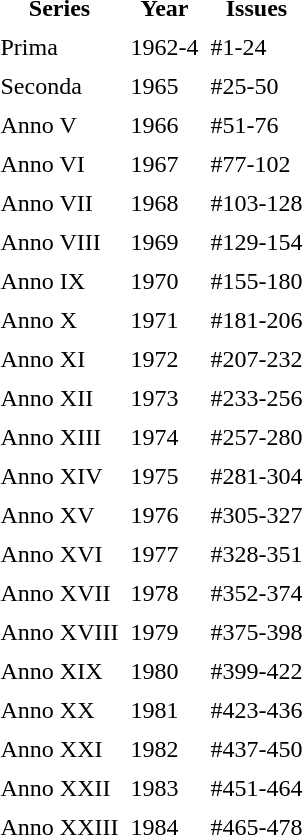<table cellpadding=3>
<tr>
<th>Series</th>
<th>Year</th>
<th>Issues</th>
</tr>
<tr>
<td>Prima</td>
<td>1962-4</td>
<td>#1-24</td>
</tr>
<tr>
<td>Seconda</td>
<td>1965</td>
<td>#25-50</td>
</tr>
<tr>
<td>Anno V</td>
<td>1966</td>
<td>#51-76</td>
</tr>
<tr>
<td>Anno VI</td>
<td>1967</td>
<td>#77-102</td>
</tr>
<tr>
<td>Anno VII</td>
<td>1968</td>
<td>#103-128</td>
</tr>
<tr>
<td>Anno VIII</td>
<td>1969</td>
<td>#129-154</td>
</tr>
<tr>
<td>Anno IX</td>
<td>1970</td>
<td>#155-180</td>
</tr>
<tr>
<td>Anno X</td>
<td>1971</td>
<td>#181-206</td>
</tr>
<tr>
<td>Anno XI</td>
<td>1972</td>
<td>#207-232</td>
</tr>
<tr>
<td>Anno XII</td>
<td>1973</td>
<td>#233-256</td>
</tr>
<tr>
<td>Anno XIII</td>
<td>1974</td>
<td>#257-280</td>
</tr>
<tr>
<td>Anno XIV</td>
<td>1975</td>
<td>#281-304</td>
</tr>
<tr>
<td>Anno XV</td>
<td>1976</td>
<td>#305-327</td>
</tr>
<tr>
<td>Anno XVI</td>
<td>1977</td>
<td>#328-351</td>
</tr>
<tr>
<td>Anno XVII</td>
<td>1978</td>
<td>#352-374</td>
</tr>
<tr>
<td>Anno XVIII</td>
<td>1979</td>
<td>#375-398</td>
</tr>
<tr>
<td>Anno XIX</td>
<td>1980</td>
<td>#399-422</td>
</tr>
<tr>
<td>Anno XX</td>
<td>1981</td>
<td>#423-436</td>
</tr>
<tr>
<td>Anno XXI</td>
<td>1982</td>
<td>#437-450</td>
</tr>
<tr>
<td>Anno XXII</td>
<td>1983</td>
<td>#451-464</td>
</tr>
<tr>
<td>Anno XXIII</td>
<td>1984</td>
<td>#465-478</td>
</tr>
</table>
